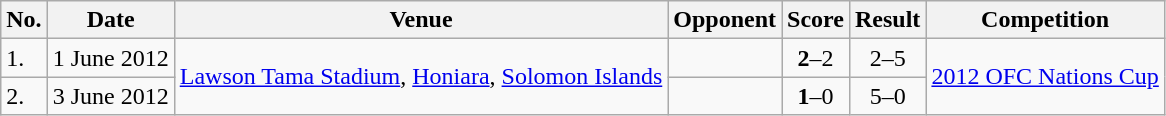<table class="wikitable">
<tr>
<th>No.</th>
<th>Date</th>
<th>Venue</th>
<th>Opponent</th>
<th>Score</th>
<th>Result</th>
<th>Competition</th>
</tr>
<tr>
<td>1.</td>
<td>1 June 2012</td>
<td rowspan=2><a href='#'>Lawson Tama Stadium</a>, <a href='#'>Honiara</a>, <a href='#'>Solomon Islands</a></td>
<td></td>
<td align=center><strong>2</strong>–2</td>
<td align=center>2–5</td>
<td rowspan=2><a href='#'>2012 OFC Nations Cup</a></td>
</tr>
<tr>
<td>2.</td>
<td>3 June 2012</td>
<td></td>
<td align=center><strong>1</strong>–0</td>
<td align=center>5–0</td>
</tr>
</table>
